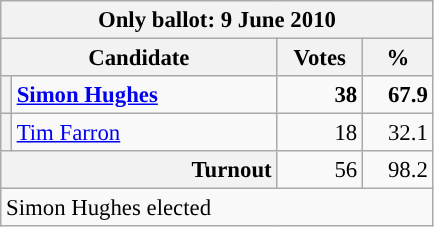<table class=wikitable style="font-size:95%;">
<tr>
<th colspan="5">Only ballot: 9 June 2010</th>
</tr>
<tr>
<th colspan="2" style="width: 170px">Candidate</th>
<th style="width: 50px">Votes</th>
<th style="width: 40px">%</th>
</tr>
<tr>
<th style="background-color: "></th>
<td style="width: 170px"><strong><a href='#'>Simon Hughes</a></strong></td>
<td style="text-align:right;"><strong>38</strong></td>
<td style="text-align:right;"><strong>67.9</strong></td>
</tr>
<tr>
<th style="background-color: "></th>
<td style="width: 170px"><a href='#'>Tim Farron</a></td>
<td style="text-align:right;">18</td>
<td style="text-align:right;">32.1</td>
</tr>
<tr>
<th style="text-align:right" colspan="2">Turnout</th>
<td style="text-align:right;">56</td>
<td style="text-align:right;">98.2</td>
</tr>
<tr>
<td colspan="4">Simon Hughes elected</td>
</tr>
</table>
